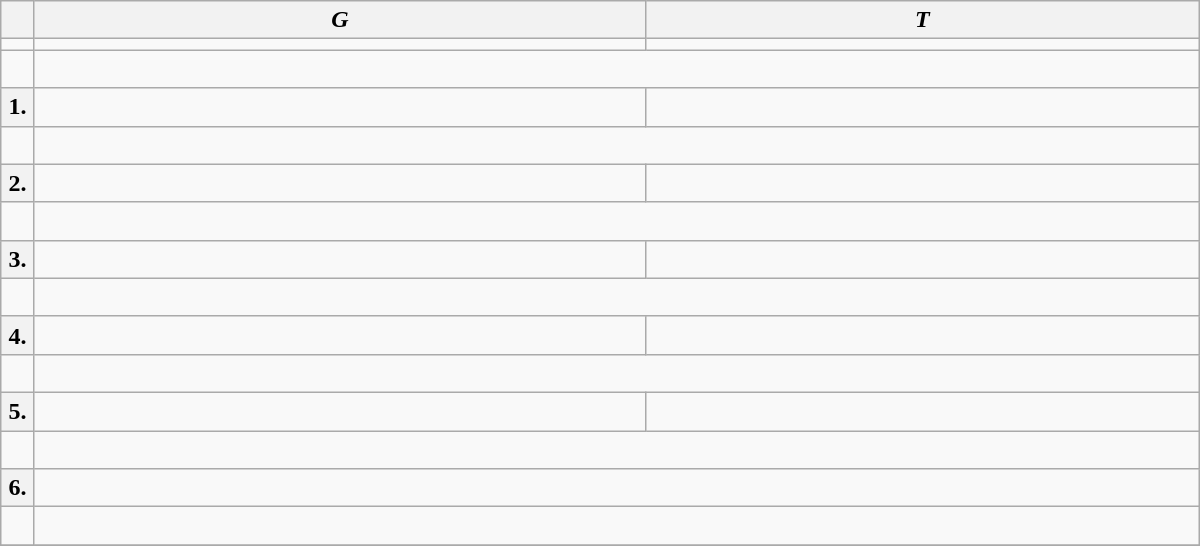<table class="wikitable" style="text-align:center; width:800px;" border="1">
<tr>
<th width="15px"></th>
<th><em>G</em></th>
<th><em>T</em></th>
</tr>
<tr>
<td></td>
<td></td>
<td></td>
</tr>
<tr>
<td></td>
<td align="left" colspan="2"><br></td>
</tr>
<tr>
<th>1.</th>
<td></td>
<td></td>
</tr>
<tr>
<td></td>
<td align="left" colspan="2"><br></td>
</tr>
<tr>
<th>2.</th>
<td></td>
<td></td>
</tr>
<tr>
<td></td>
<td align="left" colspan="2"><br></td>
</tr>
<tr>
<th>3.</th>
<td></td>
<td></td>
</tr>
<tr>
<td></td>
<td align="left" colspan="2"><br></td>
</tr>
<tr>
<th>4.</th>
<td></td>
<td></td>
</tr>
<tr>
<td></td>
<td align="left" colspan="2"><br></td>
</tr>
<tr>
<th>5.</th>
<td></td>
<td></td>
</tr>
<tr>
<td></td>
<td align="left" colspan="2"><br></td>
</tr>
<tr>
<th>6.</th>
<td align="center" colspan="2"><br></td>
</tr>
<tr>
<td></td>
<td align="left" colspan="2"><br></td>
</tr>
<tr>
</tr>
</table>
